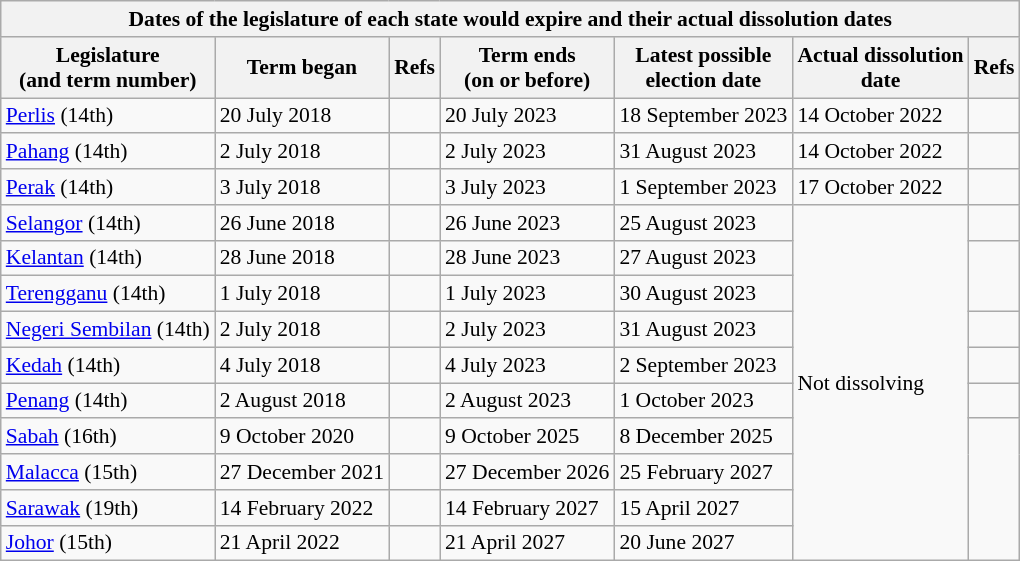<table class="wikitable" style="font-size:90%">
<tr>
<th colspan="7">Dates of the legislature of each state would expire and their actual dissolution dates</th>
</tr>
<tr>
<th>Legislature<br>(and term number)</th>
<th>Term began</th>
<th>Refs</th>
<th>Term ends<br>(on or before)</th>
<th>Latest possible<br>election date</th>
<th>Actual dissolution<br>date</th>
<th>Refs</th>
</tr>
<tr>
<td> <a href='#'>Perlis</a> (14th)</td>
<td>20 July 2018</td>
<td></td>
<td>20 July 2023</td>
<td>18 September 2023</td>
<td>14 October 2022</td>
<td></td>
</tr>
<tr>
<td> <a href='#'>Pahang</a> (14th)</td>
<td>2 July 2018</td>
<td></td>
<td>2 July 2023</td>
<td>31 August 2023</td>
<td>14 October 2022</td>
<td></td>
</tr>
<tr>
<td> <a href='#'>Perak</a> (14th)</td>
<td>3 July 2018</td>
<td></td>
<td>3 July 2023</td>
<td>1 September 2023</td>
<td>17 October 2022</td>
<td></td>
</tr>
<tr>
<td> <a href='#'>Selangor</a> (14th)</td>
<td>26 June 2018</td>
<td></td>
<td>26 June 2023</td>
<td>25 August 2023</td>
<td rowspan="10">Not dissolving</td>
<td></td>
</tr>
<tr>
<td> <a href='#'>Kelantan</a> (14th)</td>
<td>28 June 2018</td>
<td></td>
<td>28 June 2023</td>
<td>27 August 2023</td>
<td rowspan="2"></td>
</tr>
<tr>
<td> <a href='#'>Terengganu</a> (14th)</td>
<td>1 July 2018</td>
<td></td>
<td>1 July 2023</td>
<td>30 August 2023</td>
</tr>
<tr>
<td> <a href='#'>Negeri Sembilan</a> (14th)</td>
<td>2 July 2018</td>
<td></td>
<td>2 July 2023</td>
<td>31 August 2023</td>
<td></td>
</tr>
<tr>
<td> <a href='#'>Kedah</a> (14th)</td>
<td>4 July 2018</td>
<td></td>
<td>4 July 2023</td>
<td>2 September 2023</td>
<td></td>
</tr>
<tr>
<td> <a href='#'>Penang</a> (14th)</td>
<td>2 August 2018</td>
<td></td>
<td>2 August 2023</td>
<td>1 October 2023</td>
<td></td>
</tr>
<tr>
<td> <a href='#'>Sabah</a> (16th)</td>
<td>9 October 2020</td>
<td></td>
<td>9 October 2025</td>
<td>8 December 2025</td>
<td rowspan="4"></td>
</tr>
<tr>
<td> <a href='#'>Malacca</a> (15th)</td>
<td>27 December 2021</td>
<td></td>
<td>27 December 2026</td>
<td>25 February 2027</td>
</tr>
<tr>
<td> <a href='#'>Sarawak</a> (19th)</td>
<td>14 February 2022</td>
<td></td>
<td>14 February 2027</td>
<td>15 April 2027</td>
</tr>
<tr>
<td> <a href='#'>Johor</a> (15th)</td>
<td>21 April 2022</td>
<td></td>
<td>21 April 2027</td>
<td>20 June 2027</td>
</tr>
</table>
